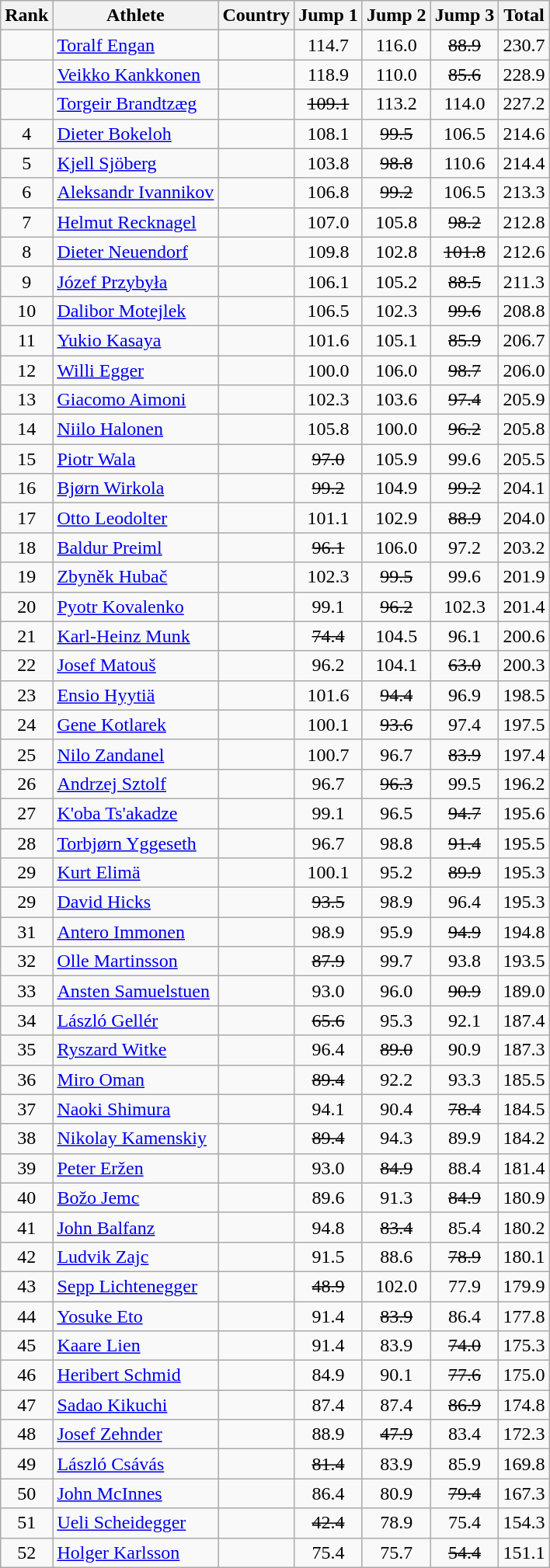<table class="wikitable sortable" style="text-align:center">
<tr>
<th>Rank</th>
<th>Athlete</th>
<th>Country</th>
<th>Jump 1</th>
<th>Jump 2</th>
<th>Jump 3</th>
<th>Total</th>
</tr>
<tr>
<td></td>
<td align=left><a href='#'>Toralf Engan</a></td>
<td align=left></td>
<td>114.7</td>
<td>116.0</td>
<td><s>88.9</s></td>
<td>230.7</td>
</tr>
<tr>
<td></td>
<td align=left><a href='#'>Veikko Kankkonen</a></td>
<td align=left></td>
<td>118.9</td>
<td>110.0</td>
<td><s>85.6</s></td>
<td>228.9</td>
</tr>
<tr>
<td></td>
<td align=left><a href='#'>Torgeir Brandtzæg</a></td>
<td align=left></td>
<td><s>109.1</s></td>
<td>113.2</td>
<td>114.0</td>
<td>227.2</td>
</tr>
<tr>
<td>4</td>
<td align=left><a href='#'>Dieter Bokeloh</a></td>
<td align=left></td>
<td>108.1</td>
<td><s>99.5</s></td>
<td>106.5</td>
<td>214.6</td>
</tr>
<tr>
<td>5</td>
<td align=left><a href='#'>Kjell Sjöberg</a></td>
<td align=left></td>
<td>103.8</td>
<td><s>98.8</s></td>
<td>110.6</td>
<td>214.4</td>
</tr>
<tr>
<td>6</td>
<td align=left><a href='#'>Aleksandr Ivannikov</a></td>
<td align=left></td>
<td>106.8</td>
<td><s>99.2</s></td>
<td>106.5</td>
<td>213.3</td>
</tr>
<tr>
<td>7</td>
<td align=left><a href='#'>Helmut Recknagel</a></td>
<td align=left></td>
<td>107.0</td>
<td>105.8</td>
<td><s>98.2</s></td>
<td>212.8</td>
</tr>
<tr>
<td>8</td>
<td align=left><a href='#'>Dieter Neuendorf</a></td>
<td align=left></td>
<td>109.8</td>
<td>102.8</td>
<td><s>101.8</s></td>
<td>212.6</td>
</tr>
<tr>
<td>9</td>
<td align=left><a href='#'>Józef Przybyła</a></td>
<td align=left></td>
<td>106.1</td>
<td>105.2</td>
<td><s>88.5</s></td>
<td>211.3</td>
</tr>
<tr>
<td>10</td>
<td align=left><a href='#'>Dalibor Motejlek</a></td>
<td align=left></td>
<td>106.5</td>
<td>102.3</td>
<td><s>99.6</s></td>
<td>208.8</td>
</tr>
<tr>
<td>11</td>
<td align=left><a href='#'>Yukio Kasaya</a></td>
<td align=left></td>
<td>101.6</td>
<td>105.1</td>
<td><s>85.9</s></td>
<td>206.7</td>
</tr>
<tr>
<td>12</td>
<td align=left><a href='#'>Willi Egger</a></td>
<td align=left></td>
<td>100.0</td>
<td>106.0</td>
<td><s>98.7</s></td>
<td>206.0</td>
</tr>
<tr>
<td>13</td>
<td align=left><a href='#'>Giacomo Aimoni</a></td>
<td align=left></td>
<td>102.3</td>
<td>103.6</td>
<td><s>97.4</s></td>
<td>205.9</td>
</tr>
<tr>
<td>14</td>
<td align=left><a href='#'>Niilo Halonen</a></td>
<td align=left></td>
<td>105.8</td>
<td>100.0</td>
<td><s>96.2</s></td>
<td>205.8</td>
</tr>
<tr>
<td>15</td>
<td align=left><a href='#'>Piotr Wala</a></td>
<td align=left></td>
<td><s>97.0</s></td>
<td>105.9</td>
<td>99.6</td>
<td>205.5</td>
</tr>
<tr>
<td>16</td>
<td align=left><a href='#'>Bjørn Wirkola</a></td>
<td align=left></td>
<td><s>99.2</s></td>
<td>104.9</td>
<td><s>99.2</s></td>
<td>204.1</td>
</tr>
<tr>
<td>17</td>
<td align=left><a href='#'>Otto Leodolter</a></td>
<td align=left></td>
<td>101.1</td>
<td>102.9</td>
<td><s>88.9</s></td>
<td>204.0</td>
</tr>
<tr>
<td>18</td>
<td align=left><a href='#'>Baldur Preiml</a></td>
<td align=left></td>
<td><s>96.1</s></td>
<td>106.0</td>
<td>97.2</td>
<td>203.2</td>
</tr>
<tr>
<td>19</td>
<td align=left><a href='#'>Zbyněk Hubač</a></td>
<td align=left></td>
<td>102.3</td>
<td><s>99.5</s></td>
<td>99.6</td>
<td>201.9</td>
</tr>
<tr>
<td>20</td>
<td align=left><a href='#'>Pyotr Kovalenko</a></td>
<td align=left></td>
<td>99.1</td>
<td><s>96.2</s></td>
<td>102.3</td>
<td>201.4</td>
</tr>
<tr>
<td>21</td>
<td align=left><a href='#'>Karl-Heinz Munk</a></td>
<td align=left></td>
<td><s>74.4</s></td>
<td>104.5</td>
<td>96.1</td>
<td>200.6</td>
</tr>
<tr>
<td>22</td>
<td align=left><a href='#'>Josef Matouš</a></td>
<td align=left></td>
<td>96.2</td>
<td>104.1</td>
<td><s>63.0</s></td>
<td>200.3</td>
</tr>
<tr>
<td>23</td>
<td align=left><a href='#'>Ensio Hyytiä</a></td>
<td align=left></td>
<td>101.6</td>
<td><s>94.4</s></td>
<td>96.9</td>
<td>198.5</td>
</tr>
<tr>
<td>24</td>
<td align=left><a href='#'>Gene Kotlarek</a></td>
<td align=left></td>
<td>100.1</td>
<td><s>93.6</s></td>
<td>97.4</td>
<td>197.5</td>
</tr>
<tr>
<td>25</td>
<td align=left><a href='#'>Nilo Zandanel</a></td>
<td align=left></td>
<td>100.7</td>
<td>96.7</td>
<td><s>83.9</s></td>
<td>197.4</td>
</tr>
<tr>
<td>26</td>
<td align=left><a href='#'>Andrzej Sztolf</a></td>
<td align=left></td>
<td>96.7</td>
<td><s>96.3</s></td>
<td>99.5</td>
<td>196.2</td>
</tr>
<tr>
<td>27</td>
<td align=left><a href='#'>K'oba Ts'akadze</a></td>
<td align=left></td>
<td>99.1</td>
<td>96.5</td>
<td><s>94.7</s></td>
<td>195.6</td>
</tr>
<tr>
<td>28</td>
<td align=left><a href='#'>Torbjørn Yggeseth</a></td>
<td align=left></td>
<td>96.7</td>
<td>98.8</td>
<td><s>91.4</s></td>
<td>195.5</td>
</tr>
<tr>
<td>29</td>
<td align=left><a href='#'>Kurt Elimä</a></td>
<td align=left></td>
<td>100.1</td>
<td>95.2</td>
<td><s>89.9</s></td>
<td>195.3</td>
</tr>
<tr>
<td>29</td>
<td align=left><a href='#'>David Hicks</a></td>
<td align=left></td>
<td><s>93.5</s></td>
<td>98.9</td>
<td>96.4</td>
<td>195.3</td>
</tr>
<tr>
<td>31</td>
<td align=left><a href='#'>Antero Immonen</a></td>
<td align=left></td>
<td>98.9</td>
<td>95.9</td>
<td><s>94.9</s></td>
<td>194.8</td>
</tr>
<tr>
<td>32</td>
<td align=left><a href='#'>Olle Martinsson</a></td>
<td align=left></td>
<td><s>87.9</s></td>
<td>99.7</td>
<td>93.8</td>
<td>193.5</td>
</tr>
<tr>
<td>33</td>
<td align=left><a href='#'>Ansten Samuelstuen</a></td>
<td align=left></td>
<td>93.0</td>
<td>96.0</td>
<td><s>90.9</s></td>
<td>189.0</td>
</tr>
<tr>
<td>34</td>
<td align=left><a href='#'>László Gellér</a></td>
<td align=left></td>
<td><s>65.6</s></td>
<td>95.3</td>
<td>92.1</td>
<td>187.4</td>
</tr>
<tr>
<td>35</td>
<td align=left><a href='#'>Ryszard Witke</a></td>
<td align=left></td>
<td>96.4</td>
<td><s>89.0</s></td>
<td>90.9</td>
<td>187.3</td>
</tr>
<tr>
<td>36</td>
<td align=left><a href='#'>Miro Oman</a></td>
<td align=left></td>
<td><s>89.4</s></td>
<td>92.2</td>
<td>93.3</td>
<td>185.5</td>
</tr>
<tr>
<td>37</td>
<td align=left><a href='#'>Naoki Shimura</a></td>
<td align=left></td>
<td>94.1</td>
<td>90.4</td>
<td><s>78.4</s></td>
<td>184.5</td>
</tr>
<tr>
<td>38</td>
<td align=left><a href='#'>Nikolay Kamenskiy</a></td>
<td align=left></td>
<td><s>89.4</s></td>
<td>94.3</td>
<td>89.9</td>
<td>184.2</td>
</tr>
<tr>
<td>39</td>
<td align=left><a href='#'>Peter Eržen</a></td>
<td align=left></td>
<td>93.0</td>
<td><s>84.9</s></td>
<td>88.4</td>
<td>181.4</td>
</tr>
<tr>
<td>40</td>
<td align=left><a href='#'>Božo Jemc</a></td>
<td align=left></td>
<td>89.6</td>
<td>91.3</td>
<td><s>84.9</s></td>
<td>180.9</td>
</tr>
<tr>
<td>41</td>
<td align=left><a href='#'>John Balfanz</a></td>
<td align=left></td>
<td>94.8</td>
<td><s>83.4</s></td>
<td>85.4</td>
<td>180.2</td>
</tr>
<tr>
<td>42</td>
<td align=left><a href='#'>Ludvik Zajc</a></td>
<td align=left></td>
<td>91.5</td>
<td>88.6</td>
<td><s>78.9</s></td>
<td>180.1</td>
</tr>
<tr>
<td>43</td>
<td align=left><a href='#'>Sepp Lichtenegger</a></td>
<td align=left></td>
<td><s>48.9</s></td>
<td>102.0</td>
<td>77.9</td>
<td>179.9</td>
</tr>
<tr>
<td>44</td>
<td align=left><a href='#'>Yosuke Eto</a></td>
<td align=left></td>
<td>91.4</td>
<td><s>83.9</s></td>
<td>86.4</td>
<td>177.8</td>
</tr>
<tr>
<td>45</td>
<td align=left><a href='#'>Kaare Lien</a></td>
<td align=left></td>
<td>91.4</td>
<td>83.9</td>
<td><s>74.0</s></td>
<td>175.3</td>
</tr>
<tr>
<td>46</td>
<td align=left><a href='#'>Heribert Schmid</a></td>
<td align=left></td>
<td>84.9</td>
<td>90.1</td>
<td><s>77.6</s></td>
<td>175.0</td>
</tr>
<tr>
<td>47</td>
<td align=left><a href='#'>Sadao Kikuchi</a></td>
<td align=left></td>
<td>87.4</td>
<td>87.4</td>
<td><s>86.9</s></td>
<td>174.8</td>
</tr>
<tr>
<td>48</td>
<td align=left><a href='#'>Josef Zehnder</a></td>
<td align=left></td>
<td>88.9</td>
<td><s>47.9</s></td>
<td>83.4</td>
<td>172.3</td>
</tr>
<tr>
<td>49</td>
<td align=left><a href='#'>László Csávás</a></td>
<td align=left></td>
<td><s>81.4</s></td>
<td>83.9</td>
<td>85.9</td>
<td>169.8</td>
</tr>
<tr>
<td>50</td>
<td align=left><a href='#'>John McInnes</a></td>
<td align=left></td>
<td>86.4</td>
<td>80.9</td>
<td><s>79.4</s></td>
<td>167.3</td>
</tr>
<tr>
<td>51</td>
<td align=left><a href='#'>Ueli Scheidegger</a></td>
<td align=left></td>
<td><s>42.4</s></td>
<td>78.9</td>
<td>75.4</td>
<td>154.3</td>
</tr>
<tr>
<td>52</td>
<td align=left><a href='#'>Holger Karlsson</a></td>
<td align=left></td>
<td>75.4</td>
<td>75.7</td>
<td><s>54.4</s></td>
<td>151.1</td>
</tr>
</table>
